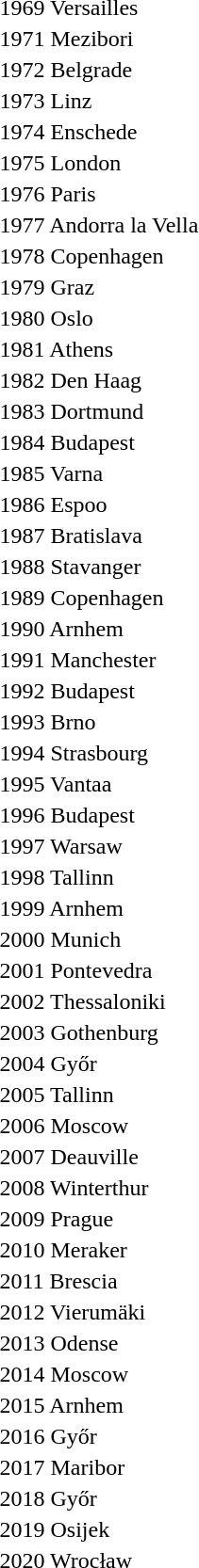<table>
<tr>
<td>1969 Versailles</td>
<td></td>
<td></td>
<td></td>
</tr>
<tr>
<td>1971 Mezibori</td>
<td></td>
<td></td>
<td></td>
</tr>
<tr>
<td>1972 Belgrade</td>
<td></td>
<td></td>
<td></td>
</tr>
<tr>
<td>1973 Linz</td>
<td></td>
<td></td>
<td></td>
</tr>
<tr>
<td>1974 Enschede</td>
<td></td>
<td></td>
<td></td>
</tr>
<tr>
<td>1975 London</td>
<td></td>
<td></td>
<td></td>
</tr>
<tr>
<td>1976 Paris</td>
<td></td>
<td></td>
<td></td>
</tr>
<tr>
<td>1977 Andorra la Vella</td>
<td></td>
<td></td>
<td></td>
</tr>
<tr>
<td>1978 Copenhagen</td>
<td></td>
<td></td>
<td></td>
</tr>
<tr>
<td>1979 Graz</td>
<td></td>
<td></td>
<td></td>
</tr>
<tr>
<td>1980 Oslo</td>
<td></td>
<td></td>
<td></td>
</tr>
<tr>
<td>1981 Athens</td>
<td></td>
<td></td>
<td></td>
</tr>
<tr>
<td>1982 Den Haag</td>
<td></td>
<td></td>
<td></td>
</tr>
<tr>
<td>1983 Dortmund</td>
<td></td>
<td></td>
<td></td>
</tr>
<tr>
<td>1984 Budapest</td>
<td></td>
<td></td>
<td></td>
</tr>
<tr>
<td>1985 Varna</td>
<td></td>
<td></td>
<td></td>
</tr>
<tr>
<td>1986 Espoo</td>
<td></td>
<td></td>
<td></td>
</tr>
<tr>
<td>1987 Bratislava</td>
<td></td>
<td></td>
<td></td>
</tr>
<tr>
<td>1988 Stavanger</td>
<td></td>
<td></td>
<td></td>
</tr>
<tr>
<td>1989 Copenhagen</td>
<td></td>
<td></td>
<td></td>
</tr>
<tr>
<td>1990 Arnhem</td>
<td></td>
<td></td>
<td></td>
</tr>
<tr>
<td>1991 Manchester</td>
<td></td>
<td></td>
<td></td>
</tr>
<tr>
<td>1992 Budapest</td>
<td></td>
<td></td>
<td></td>
</tr>
<tr>
<td>1993 Brno</td>
<td></td>
<td></td>
<td></td>
</tr>
<tr>
<td>1994 Strasbourg</td>
<td></td>
<td></td>
<td></td>
</tr>
<tr>
<td>1995 Vantaa</td>
<td></td>
<td></td>
<td></td>
</tr>
<tr>
<td>1996 Budapest</td>
<td></td>
<td></td>
<td></td>
</tr>
<tr>
<td>1997 Warsaw</td>
<td></td>
<td></td>
<td></td>
</tr>
<tr>
<td>1998 Tallinn</td>
<td></td>
<td></td>
<td></td>
</tr>
<tr>
<td>1999 Arnhem</td>
<td></td>
<td></td>
<td></td>
</tr>
<tr>
<td>2000 Munich</td>
<td></td>
<td></td>
<td></td>
</tr>
<tr>
<td>2001 Pontevedra</td>
<td></td>
<td></td>
<td></td>
</tr>
<tr>
<td>2002 Thessaloniki</td>
<td></td>
<td></td>
<td></td>
</tr>
<tr>
<td>2003 Gothenburg</td>
<td></td>
<td></td>
<td></td>
</tr>
<tr>
<td>2004 Győr</td>
<td></td>
<td></td>
<td></td>
</tr>
<tr>
<td>2005 Tallinn</td>
<td></td>
<td></td>
<td></td>
</tr>
<tr>
<td>2006 Moscow</td>
<td></td>
<td></td>
<td></td>
</tr>
<tr>
<td>2007 Deauville</td>
<td></td>
<td></td>
<td></td>
</tr>
<tr>
<td>2008 Winterthur</td>
<td></td>
<td></td>
<td></td>
</tr>
<tr>
<td>2009 Prague</td>
<td></td>
<td></td>
<td></td>
</tr>
<tr>
<td>2010 Meraker</td>
<td></td>
<td></td>
<td></td>
</tr>
<tr>
<td>2011 Brescia</td>
<td></td>
<td></td>
<td></td>
</tr>
<tr>
<td>2012 Vierumäki</td>
<td></td>
<td></td>
<td></td>
</tr>
<tr>
<td>2013 Odense</td>
<td></td>
<td></td>
<td></td>
</tr>
<tr>
<td>2014 Moscow</td>
<td></td>
<td></td>
<td></td>
</tr>
<tr>
<td>2015 Arnhem</td>
<td></td>
<td></td>
<td></td>
</tr>
<tr>
<td>2016 Győr</td>
<td></td>
<td></td>
<td></td>
</tr>
<tr>
<td>2017 Maribor</td>
<td></td>
<td></td>
<td></td>
</tr>
<tr>
<td>2018 Győr</td>
<td></td>
<td></td>
<td></td>
</tr>
<tr>
<td>2019 Osijek</td>
<td></td>
<td></td>
<td></td>
</tr>
<tr>
<td>2020 Wrocław</td>
<td></td>
<td></td>
<td></td>
</tr>
</table>
